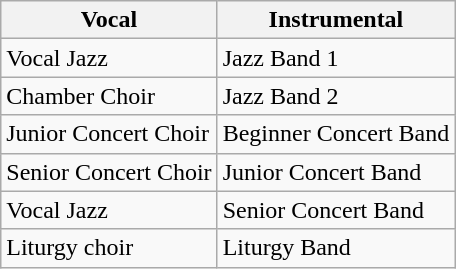<table class="wikitable" border="1">
<tr>
<th>Vocal</th>
<th>Instrumental</th>
</tr>
<tr>
<td>Vocal Jazz</td>
<td>Jazz Band 1</td>
</tr>
<tr>
<td>Chamber Choir</td>
<td>Jazz Band 2</td>
</tr>
<tr>
<td>Junior Concert Choir</td>
<td>Beginner Concert Band</td>
</tr>
<tr>
<td>Senior Concert Choir</td>
<td>Junior Concert Band</td>
</tr>
<tr>
<td>Vocal Jazz</td>
<td>Senior Concert Band</td>
</tr>
<tr>
<td>Liturgy choir</td>
<td>Liturgy Band</td>
</tr>
</table>
